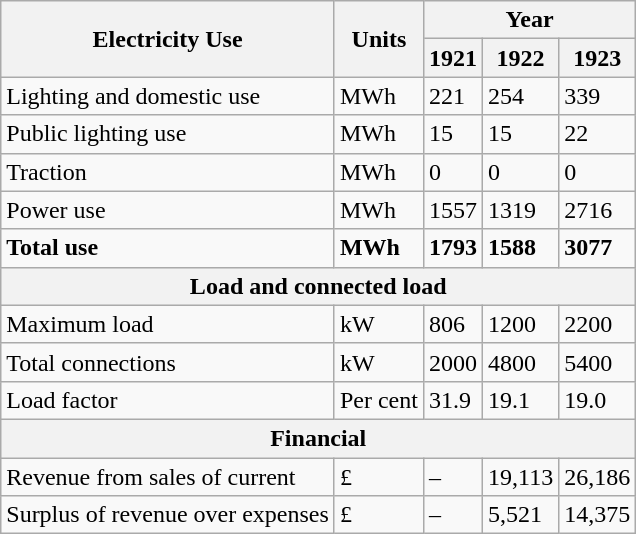<table class="wikitable">
<tr>
<th rowspan="2">Electricity  Use</th>
<th rowspan="2">Units</th>
<th colspan="3">Year</th>
</tr>
<tr>
<th>1921</th>
<th>1922</th>
<th>1923</th>
</tr>
<tr>
<td>Lighting  and domestic use</td>
<td>MWh</td>
<td>221</td>
<td>254</td>
<td>339</td>
</tr>
<tr>
<td>Public  lighting use</td>
<td>MWh</td>
<td>15</td>
<td>15</td>
<td>22</td>
</tr>
<tr>
<td>Traction</td>
<td>MWh</td>
<td>0</td>
<td>0</td>
<td>0</td>
</tr>
<tr>
<td>Power  use</td>
<td>MWh</td>
<td>1557</td>
<td>1319</td>
<td>2716</td>
</tr>
<tr>
<td><strong>Total  use</strong></td>
<td><strong>MWh</strong></td>
<td><strong>1793</strong></td>
<td><strong>1588</strong></td>
<td><strong>3077</strong></td>
</tr>
<tr>
<th colspan="5">Load  and connected load</th>
</tr>
<tr>
<td>Maximum  load</td>
<td>kW</td>
<td>806</td>
<td>1200</td>
<td>2200</td>
</tr>
<tr>
<td>Total  connections</td>
<td>kW</td>
<td>2000</td>
<td>4800</td>
<td>5400</td>
</tr>
<tr>
<td>Load  factor</td>
<td>Per  cent</td>
<td>31.9</td>
<td>19.1</td>
<td>19.0</td>
</tr>
<tr>
<th colspan="5">Financial</th>
</tr>
<tr>
<td>Revenue  from sales of current</td>
<td>£</td>
<td>–</td>
<td>19,113</td>
<td>26,186</td>
</tr>
<tr>
<td>Surplus  of revenue over expenses</td>
<td>£</td>
<td>–</td>
<td>5,521</td>
<td>14,375</td>
</tr>
</table>
